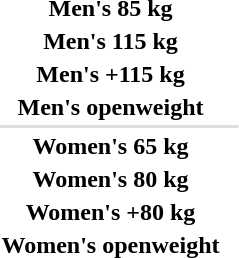<table>
<tr>
<th scope="row">Men's 85 kg</th>
<td></td>
<td></td>
<td></td>
</tr>
<tr>
<th scope="row">Men's 115 kg</th>
<td></td>
<td></td>
<td></td>
</tr>
<tr>
<th scope="row">Men's +115 kg</th>
<td></td>
<td></td>
<td></td>
</tr>
<tr>
<th scope="row">Men's openweight</th>
<td></td>
<td></td>
<td></td>
</tr>
<tr bgcolor=#DDDDDD>
<td colspan=4></td>
</tr>
<tr>
<th scope="row">Women's 65 kg</th>
<td></td>
<td></td>
<td></td>
</tr>
<tr>
<th scope="row">Women's 80 kg</th>
<td></td>
<td></td>
<td></td>
</tr>
<tr>
<th scope="row">Women's +80 kg</th>
<td></td>
<td></td>
<td></td>
</tr>
<tr>
<th scope="row">Women's openweight</th>
<td></td>
<td></td>
<td></td>
</tr>
</table>
